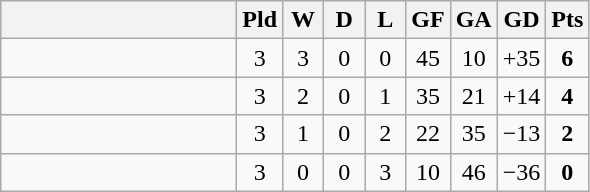<table class="wikitable" style="text-align:center;">
<tr>
<th width=150></th>
<th width=20>Pld</th>
<th width=20>W</th>
<th width=20>D</th>
<th width=20>L</th>
<th width=20>GF</th>
<th width=20>GA</th>
<th width=20>GD</th>
<th width=20>Pts</th>
</tr>
<tr>
<td align="left"></td>
<td>3</td>
<td>3</td>
<td>0</td>
<td>0</td>
<td>45</td>
<td>10</td>
<td>+35</td>
<td><strong>6</strong></td>
</tr>
<tr>
<td align="left"></td>
<td>3</td>
<td>2</td>
<td>0</td>
<td>1</td>
<td>35</td>
<td>21</td>
<td>+14</td>
<td><strong>4</strong></td>
</tr>
<tr>
<td align="left"></td>
<td>3</td>
<td>1</td>
<td>0</td>
<td>2</td>
<td>22</td>
<td>35</td>
<td>−13</td>
<td><strong>2</strong></td>
</tr>
<tr>
<td align="left"></td>
<td>3</td>
<td>0</td>
<td>0</td>
<td>3</td>
<td>10</td>
<td>46</td>
<td>−36</td>
<td><strong>0</strong></td>
</tr>
</table>
